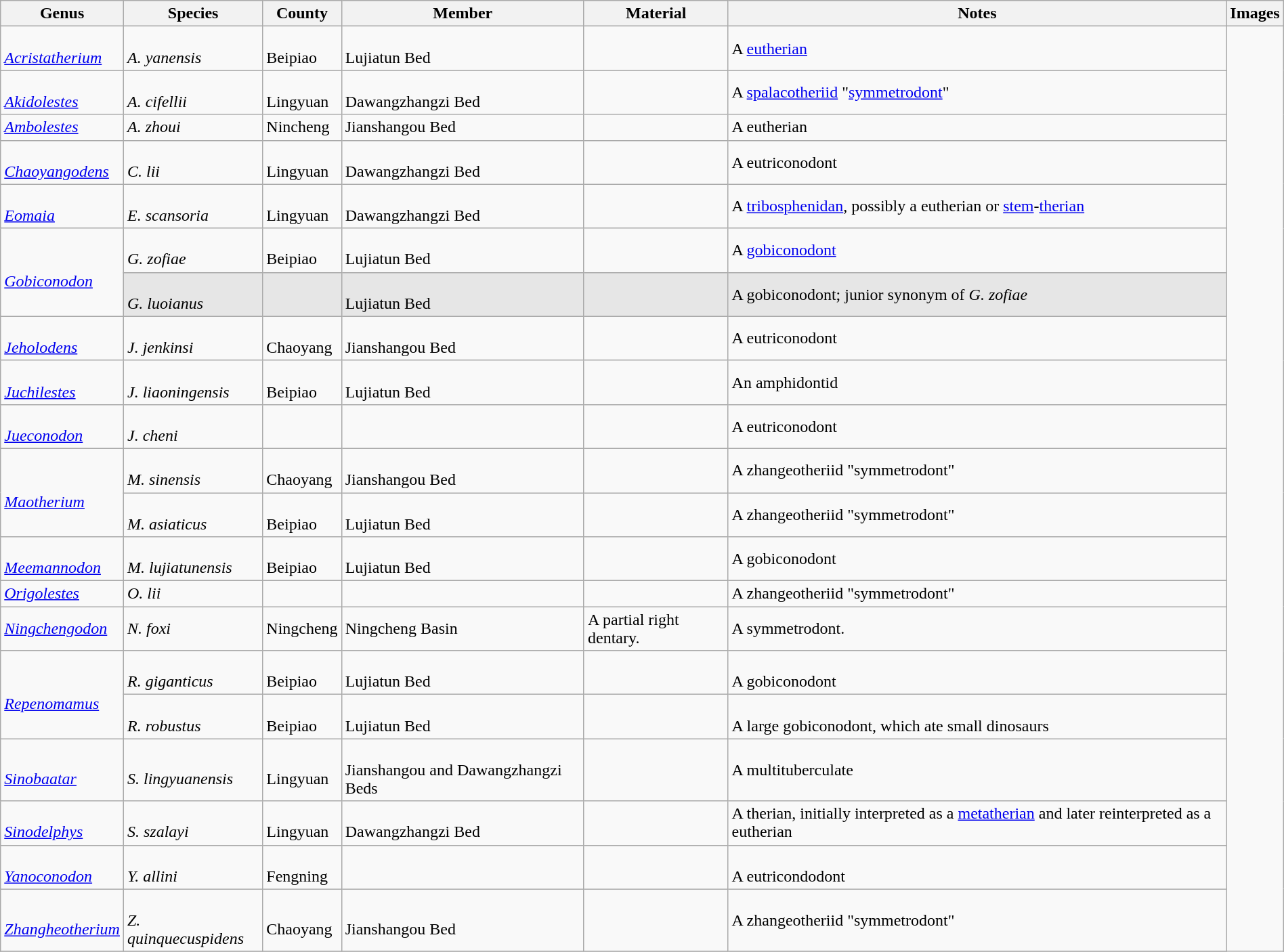<table class="wikitable" align="center" width="100%">
<tr>
<th>Genus</th>
<th>Species</th>
<th>County</th>
<th>Member</th>
<th>Material</th>
<th>Notes</th>
<th>Images</th>
</tr>
<tr>
<td><br><em><a href='#'>Acristatherium</a></em></td>
<td><br><em>A. yanensis</em></td>
<td><br>Beipiao</td>
<td><br>Lujiatun Bed</td>
<td></td>
<td>A <a href='#'>eutherian</a></td>
<td rowspan="101"><br>


<br></td>
</tr>
<tr>
<td><br><em><a href='#'>Akidolestes</a></em></td>
<td><br><em>A. cifellii</em></td>
<td><br>Lingyuan</td>
<td><br>Dawangzhangzi Bed</td>
<td></td>
<td>A <a href='#'>spalacotheriid</a> "<a href='#'>symmetrodont</a>"</td>
</tr>
<tr>
<td><em><a href='#'>Ambolestes</a></em></td>
<td><em>A. zhoui</em></td>
<td>Nincheng</td>
<td>Jianshangou Bed</td>
<td></td>
<td>A eutherian</td>
</tr>
<tr>
<td><br><em><a href='#'>Chaoyangodens</a></em></td>
<td><br><em>C. lii</em></td>
<td><br>Lingyuan</td>
<td><br>Dawangzhangzi Bed</td>
<td></td>
<td>A eutriconodont</td>
</tr>
<tr>
<td><br><em><a href='#'>Eomaia</a></em></td>
<td><br><em>E. scansoria</em></td>
<td><br>Lingyuan</td>
<td><br>Dawangzhangzi Bed</td>
<td></td>
<td>A <a href='#'>tribosphenidan</a>, possibly a eutherian or <a href='#'>stem</a>-<a href='#'>therian</a></td>
</tr>
<tr>
<td rowspan="2"><br><em><a href='#'>Gobiconodon</a></em></td>
<td><br><em>G. zofiae</em></td>
<td><br>Beipiao</td>
<td><br>Lujiatun Bed</td>
<td></td>
<td>A <a href='#'>gobiconodont</a></td>
</tr>
<tr>
<td style="background:#E6E6E6;"><br><em>G. luoianus</em></td>
<td style="background:#E6E6E6;"></td>
<td style="background:#E6E6E6;"><br>Lujiatun Bed</td>
<td style="background:#E6E6E6;"></td>
<td style="background:#E6E6E6;">A gobiconodont; junior synonym of  <em>G. zofiae</em></td>
</tr>
<tr>
<td><br><em><a href='#'>Jeholodens</a></em></td>
<td><br><em>J. jenkinsi</em></td>
<td><br>Chaoyang</td>
<td><br>Jianshangou Bed</td>
<td></td>
<td>A eutriconodont</td>
</tr>
<tr>
<td><br><em><a href='#'>Juchilestes</a></em></td>
<td><br><em>J. liaoningensis</em></td>
<td><br>Beipiao</td>
<td><br>Lujiatun Bed</td>
<td></td>
<td>An amphidontid</td>
</tr>
<tr>
<td><br><em><a href='#'>Jueconodon</a></em></td>
<td><br><em>J. cheni</em></td>
<td></td>
<td></td>
<td></td>
<td>A eutriconodont</td>
</tr>
<tr>
<td rowspan = 2><br><em><a href='#'>Maotherium</a></em></td>
<td><br><em>M. sinensis</em></td>
<td><br>Chaoyang</td>
<td><br>Jianshangou Bed</td>
<td></td>
<td>A zhangeotheriid "symmetrodont"</td>
</tr>
<tr>
<td><br><em>M. asiaticus</em></td>
<td><br>Beipiao</td>
<td><br>Lujiatun Bed</td>
<td></td>
<td>A zhangeotheriid "symmetrodont"</td>
</tr>
<tr>
<td><br><em><a href='#'>Meemannodon</a></em></td>
<td><br><em>M. lujiatunensis</em></td>
<td><br>Beipiao</td>
<td><br>Lujiatun Bed</td>
<td></td>
<td>A gobiconodont</td>
</tr>
<tr>
<td><em><a href='#'>Origolestes</a></em></td>
<td><em>O. lii</em></td>
<td></td>
<td></td>
<td></td>
<td>A zhangeotheriid "symmetrodont"</td>
</tr>
<tr>
<td><em><a href='#'>Ningchengodon</a></em></td>
<td><em>N. foxi</em></td>
<td>Ningcheng</td>
<td>Ningcheng Basin</td>
<td>A partial right dentary.</td>
<td>A symmetrodont.</td>
</tr>
<tr>
<td rowspan="2"><br><em><a href='#'>Repenomamus</a></em></td>
<td><br><em>R. giganticus</em></td>
<td><br>Beipiao</td>
<td><br>Lujiatun Bed</td>
<td></td>
<td><br>A gobiconodont</td>
</tr>
<tr>
<td><br><em>R. robustus</em></td>
<td><br>Beipiao</td>
<td><br>Lujiatun Bed</td>
<td></td>
<td><br>A large gobiconodont, which ate small dinosaurs</td>
</tr>
<tr>
<td><br><em><a href='#'>Sinobaatar</a></em></td>
<td><br><em>S. lingyuanensis</em></td>
<td><br>Lingyuan</td>
<td><br>Jianshangou and Dawangzhangzi Beds</td>
<td></td>
<td>A multituberculate</td>
</tr>
<tr>
<td><br><em><a href='#'>Sinodelphys</a></em></td>
<td><br><em>S. szalayi</em></td>
<td><br>Lingyuan</td>
<td><br>Dawangzhangzi Bed</td>
<td></td>
<td>A therian, initially interpreted as a <a href='#'>metatherian</a> and later reinterpreted as a eutherian</td>
</tr>
<tr>
<td><br><em><a href='#'>Yanoconodon</a></em></td>
<td><br><em>Y. allini</em></td>
<td><br>Fengning</td>
<td></td>
<td></td>
<td><br>A eutricondodont</td>
</tr>
<tr>
<td><br><em><a href='#'>Zhangheotherium</a></em></td>
<td><br><em>Z. quinquecuspidens</em></td>
<td><br>Chaoyang</td>
<td><br>Jianshangou Bed</td>
<td></td>
<td>A zhangeotheriid "symmetrodont"</td>
</tr>
<tr>
</tr>
</table>
